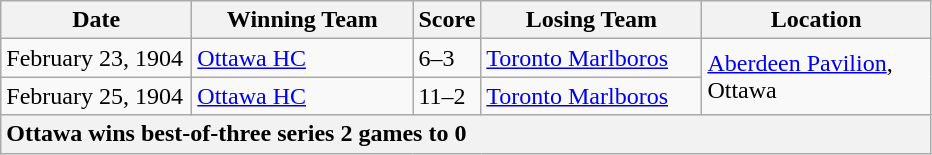<table class="wikitable">
<tr>
<th width="120">Date</th>
<th width="140">Winning Team</th>
<th width="5">Score</th>
<th width="140">Losing Team</th>
<th width="145">Location</th>
</tr>
<tr>
<td>February 23, 1904</td>
<td><a href='#'>Ottawa HC</a></td>
<td>6–3</td>
<td><a href='#'>Toronto Marlboros</a></td>
<td rowspan="2"><a href='#'>Aberdeen Pavilion</a>, Ottawa</td>
</tr>
<tr>
<td>February 25, 1904</td>
<td><a href='#'>Ottawa HC</a></td>
<td>11–2</td>
<td><a href='#'>Toronto Marlboros</a></td>
</tr>
<tr>
<th colspan="5" style="text-align:left;">Ottawa wins best-of-three series 2 games to 0</th>
</tr>
</table>
